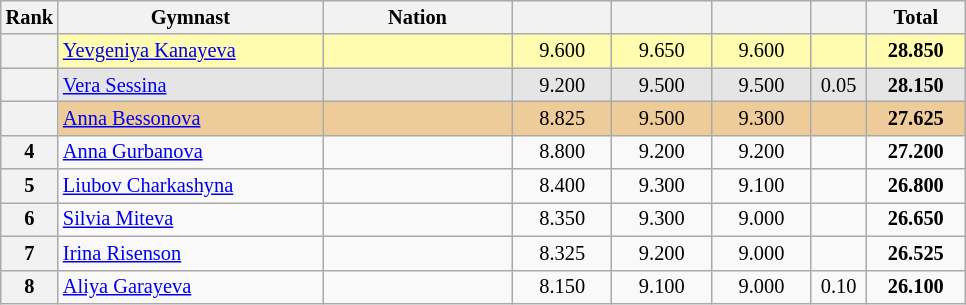<table class="wikitable sortable" style="text-align:center; font-size:85%">
<tr>
<th scope="col" style="width:20px;">Rank</th>
<th ! scope="col" style="width:170px;">Gymnast</th>
<th ! scope="col" style="width:120px;">Nation</th>
<th ! scope="col" style="width:60px;"></th>
<th ! scope="col" style="width:60px;"></th>
<th ! scope="col" style="width:60px;"></th>
<th ! scope="col" style="width:30px;"></th>
<th ! scope="col" style="width:60px;">Total</th>
</tr>
<tr style="background:#fffcaf;">
<th scope=row style="text-align:center"></th>
<td style="text-align:left;"><a href='#'>Yevgeniya Kanayeva</a></td>
<td style="text-align:left;"></td>
<td>9.600</td>
<td>9.650</td>
<td>9.600</td>
<td></td>
<td><strong>28.850</strong></td>
</tr>
<tr style="background:#e5e5e5;">
<th scope=row style="text-align:center"></th>
<td style="text-align:left;"><a href='#'>Vera Sessina</a></td>
<td style="text-align:left;"></td>
<td>9.200</td>
<td>9.500</td>
<td>9.500</td>
<td>0.05</td>
<td><strong>28.150</strong></td>
</tr>
<tr style="background:#ec9;">
<th scope=row style="text-align:center"></th>
<td style="text-align:left;"><a href='#'>Anna Bessonova</a></td>
<td style="text-align:left;"></td>
<td>8.825</td>
<td>9.500</td>
<td>9.300</td>
<td></td>
<td><strong>27.625</strong></td>
</tr>
<tr>
<th scope=row style="text-align:center">4</th>
<td style="text-align:left;"><a href='#'>Anna Gurbanova</a></td>
<td style="text-align:left;"></td>
<td>8.800</td>
<td>9.200</td>
<td>9.200</td>
<td></td>
<td><strong>27.200</strong></td>
</tr>
<tr>
<th scope=row style="text-align:center">5</th>
<td style="text-align:left;"><a href='#'>Liubov Charkashyna</a></td>
<td style="text-align:left;"></td>
<td>8.400</td>
<td>9.300</td>
<td>9.100</td>
<td></td>
<td><strong>26.800</strong></td>
</tr>
<tr>
<th scope=row style="text-align:center">6</th>
<td style="text-align:left;"><a href='#'>Silvia Miteva</a></td>
<td style="text-align:left;"></td>
<td>8.350</td>
<td>9.300</td>
<td>9.000</td>
<td></td>
<td><strong>26.650</strong></td>
</tr>
<tr>
<th scope=row style="text-align:center">7</th>
<td style="text-align:left;"><a href='#'>Irina Risenson</a></td>
<td style="text-align:left;"></td>
<td>8.325</td>
<td>9.200</td>
<td>9.000</td>
<td></td>
<td><strong>26.525</strong></td>
</tr>
<tr>
<th scope=row style="text-align:center">8</th>
<td style="text-align:left;"><a href='#'>Aliya Garayeva</a></td>
<td style="text-align:left;"></td>
<td>8.150</td>
<td>9.100</td>
<td>9.000</td>
<td>0.10</td>
<td><strong>26.100</strong></td>
</tr>
</table>
